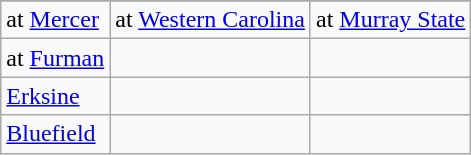<table class="wikitable">
<tr>
</tr>
<tr>
<td>at <a href='#'>Mercer</a></td>
<td>at <a href='#'>Western Carolina</a></td>
<td>at <a href='#'>Murray State</a></td>
</tr>
<tr>
<td>at <a href='#'>Furman</a></td>
<td></td>
<td></td>
</tr>
<tr>
<td><a href='#'>Erksine</a></td>
<td></td>
<td></td>
</tr>
<tr>
<td><a href='#'>Bluefield</a></td>
<td></td>
<td></td>
</tr>
</table>
